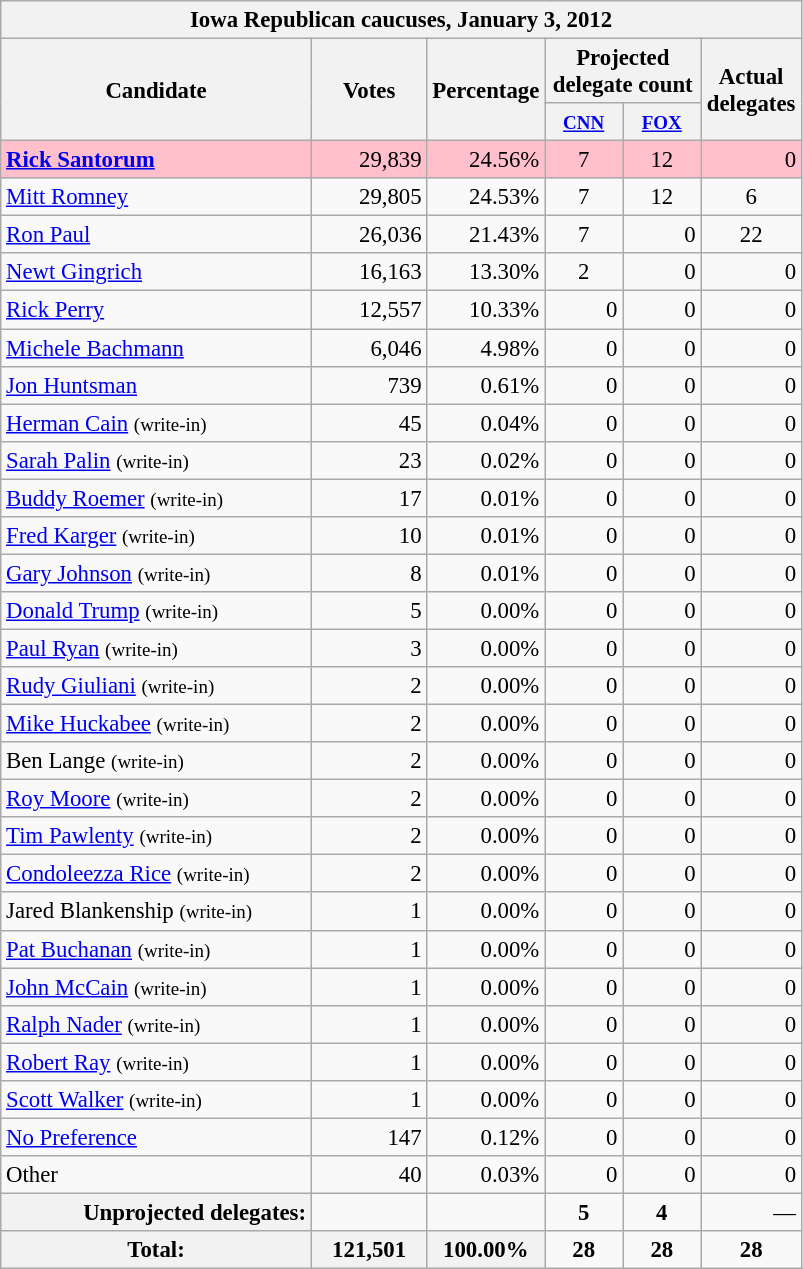<table class="wikitable" style="font-size:95%; text-align:right">
<tr>
<th colspan="6" align="center">Iowa Republican caucuses, January 3, 2012</th>
</tr>
<tr>
<th rowspan="2" style="width:200px; vertical-align:middle;">Candidate</th>
<th rowspan="2" style="width:70px; vertical-align:middle;">Votes</th>
<th rowspan="2" style="width:70px; vertical-align:middle;">Percentage</th>
<th colspan="2">Projected delegate count</th>
<th rowspan="2" style="width:60px; vertical align:middle">Actual<br> delegates</th>
</tr>
<tr>
<th style="width:45px;"><small><a href='#'>CNN</a></small><br></th>
<th style="width:45px;"><small><a href='#'>FOX</a></small><br></th>
</tr>
<tr bgcolor="pink">
<td style="text-align:left;"><strong><a href='#'>Rick Santorum</a></strong></td>
<td>29,839</td>
<td>24.56%</td>
<td style="text-align:center;">7</td>
<td style="text-align:center;">12</td>
<td>0</td>
</tr>
<tr>
<td style="text-align:left;"><a href='#'>Mitt Romney</a></td>
<td>29,805</td>
<td>24.53%</td>
<td style="text-align:center;">7</td>
<td style="text-align:center;">12</td>
<td style="text-align:center;">6</td>
</tr>
<tr>
<td style="text-align:left;"><a href='#'>Ron Paul</a></td>
<td>26,036</td>
<td>21.43%</td>
<td style="text-align:center;">7</td>
<td>0</td>
<td style="text-align:center;">22</td>
</tr>
<tr>
<td style="text-align:left;"><a href='#'>Newt Gingrich</a></td>
<td>16,163</td>
<td>13.30%</td>
<td style="text-align:center;">2</td>
<td>0</td>
<td>0</td>
</tr>
<tr>
<td style="text-align:left;"><a href='#'>Rick Perry</a></td>
<td>12,557</td>
<td>10.33%</td>
<td>0</td>
<td>0</td>
<td>0</td>
</tr>
<tr>
<td style="text-align:left;"><a href='#'>Michele Bachmann</a></td>
<td>6,046</td>
<td>4.98%</td>
<td>0</td>
<td>0</td>
<td>0</td>
</tr>
<tr>
<td style="text-align:left;"><a href='#'>Jon Huntsman</a></td>
<td>739</td>
<td>0.61%</td>
<td>0</td>
<td>0</td>
<td>0</td>
</tr>
<tr>
<td style="text-align:left;"><a href='#'>Herman Cain</a> <small>(write-in)</small></td>
<td>45</td>
<td>0.04%</td>
<td>0</td>
<td>0</td>
<td>0</td>
</tr>
<tr>
<td style="text-align:left;"><a href='#'>Sarah Palin</a> <small>(write-in)</small></td>
<td>23</td>
<td>0.02%</td>
<td>0</td>
<td>0</td>
<td>0</td>
</tr>
<tr>
<td style="text-align:left;"><a href='#'>Buddy Roemer</a> <small>(write-in)</small></td>
<td>17</td>
<td>0.01%</td>
<td>0</td>
<td>0</td>
<td>0</td>
</tr>
<tr>
<td style="text-align:left;"><a href='#'>Fred Karger</a> <small>(write-in)</small></td>
<td>10</td>
<td>0.01%</td>
<td>0</td>
<td>0</td>
<td>0</td>
</tr>
<tr>
<td style="text-align:left;"><a href='#'>Gary Johnson</a> <small>(write-in)</small></td>
<td>8</td>
<td>0.01%</td>
<td>0</td>
<td>0</td>
<td>0</td>
</tr>
<tr>
<td style="text-align:left;"><a href='#'>Donald Trump</a> <small>(write-in)</small></td>
<td>5</td>
<td>0.00%</td>
<td>0</td>
<td>0</td>
<td>0</td>
</tr>
<tr>
<td style="text-align:left;"><a href='#'>Paul Ryan</a> <small>(write-in)</small></td>
<td>3</td>
<td>0.00%</td>
<td>0</td>
<td>0</td>
<td>0</td>
</tr>
<tr>
<td style="text-align:left;"><a href='#'>Rudy Giuliani</a> <small>(write-in)</small></td>
<td>2</td>
<td>0.00%</td>
<td>0</td>
<td>0</td>
<td>0</td>
</tr>
<tr>
<td style="text-align:left;"><a href='#'>Mike Huckabee</a> <small>(write-in)</small></td>
<td>2</td>
<td>0.00%</td>
<td>0</td>
<td>0</td>
<td>0</td>
</tr>
<tr>
<td style="text-align:left;">Ben Lange <small>(write-in)</small></td>
<td>2</td>
<td>0.00%</td>
<td>0</td>
<td>0</td>
<td>0</td>
</tr>
<tr>
<td style="text-align:left;"><a href='#'>Roy Moore</a> <small>(write-in)</small></td>
<td>2</td>
<td>0.00%</td>
<td>0</td>
<td>0</td>
<td>0</td>
</tr>
<tr>
<td style="text-align:left;"><a href='#'>Tim Pawlenty</a> <small>(write-in)</small></td>
<td>2</td>
<td>0.00%</td>
<td>0</td>
<td>0</td>
<td>0</td>
</tr>
<tr>
<td style="text-align:left;"><a href='#'>Condoleezza Rice</a> <small>(write-in)</small></td>
<td>2</td>
<td>0.00%</td>
<td>0</td>
<td>0</td>
<td>0</td>
</tr>
<tr>
<td style="text-align:left;">Jared Blankenship <small>(write-in)</small></td>
<td>1</td>
<td>0.00%</td>
<td>0</td>
<td>0</td>
<td>0</td>
</tr>
<tr>
<td style="text-align:left;"><a href='#'>Pat Buchanan</a> <small>(write-in)</small></td>
<td>1</td>
<td>0.00%</td>
<td>0</td>
<td>0</td>
<td>0</td>
</tr>
<tr>
<td style="text-align:left;"><a href='#'>John McCain</a> <small>(write-in)</small></td>
<td>1</td>
<td>0.00%</td>
<td>0</td>
<td>0</td>
<td>0</td>
</tr>
<tr>
<td style="text-align:left;"><a href='#'>Ralph Nader</a> <small>(write-in)</small></td>
<td>1</td>
<td>0.00%</td>
<td>0</td>
<td>0</td>
<td>0</td>
</tr>
<tr>
<td style="text-align:left;"><a href='#'>Robert Ray</a> <small>(write-in)</small></td>
<td>1</td>
<td>0.00%</td>
<td>0</td>
<td>0</td>
<td>0</td>
</tr>
<tr>
<td style="text-align:left;"><a href='#'>Scott Walker</a> <small>(write-in)</small></td>
<td>1</td>
<td>0.00%</td>
<td>0</td>
<td>0</td>
<td>0</td>
</tr>
<tr>
<td style="text-align:left;"><a href='#'>No Preference</a></td>
<td>147</td>
<td>0.12%</td>
<td>0</td>
<td>0</td>
<td>0</td>
</tr>
<tr>
<td style="text-align:left;">Other</td>
<td>40</td>
<td>0.03%</td>
<td>0</td>
<td>0</td>
<td>0</td>
</tr>
<tr>
<th style="text-align:right;">Unprojected delegates:</th>
<td></td>
<td></td>
<td style="text-align:center;"><strong>5</strong></td>
<td style="text-align:center;"><strong>4</strong></td>
<td>—</td>
</tr>
<tr style="text-align:right;">
<th>Total:</th>
<th>121,501</th>
<th>100.00%</th>
<td style="text-align:center;"><strong>28</strong></td>
<td style="text-align:center;"><strong>28</strong></td>
<td style="text-align:center;"><strong>28</strong></td>
</tr>
</table>
